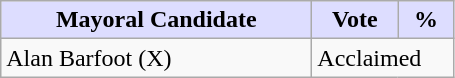<table class="wikitable">
<tr>
<th style="background:#ddf; width:200px;">Mayoral Candidate </th>
<th style="background:#ddf; width:50px;">Vote</th>
<th style="background:#ddf; width:30px;">%</th>
</tr>
<tr>
<td>Alan Barfoot (X)</td>
<td colspan="2">Acclaimed</td>
</tr>
</table>
